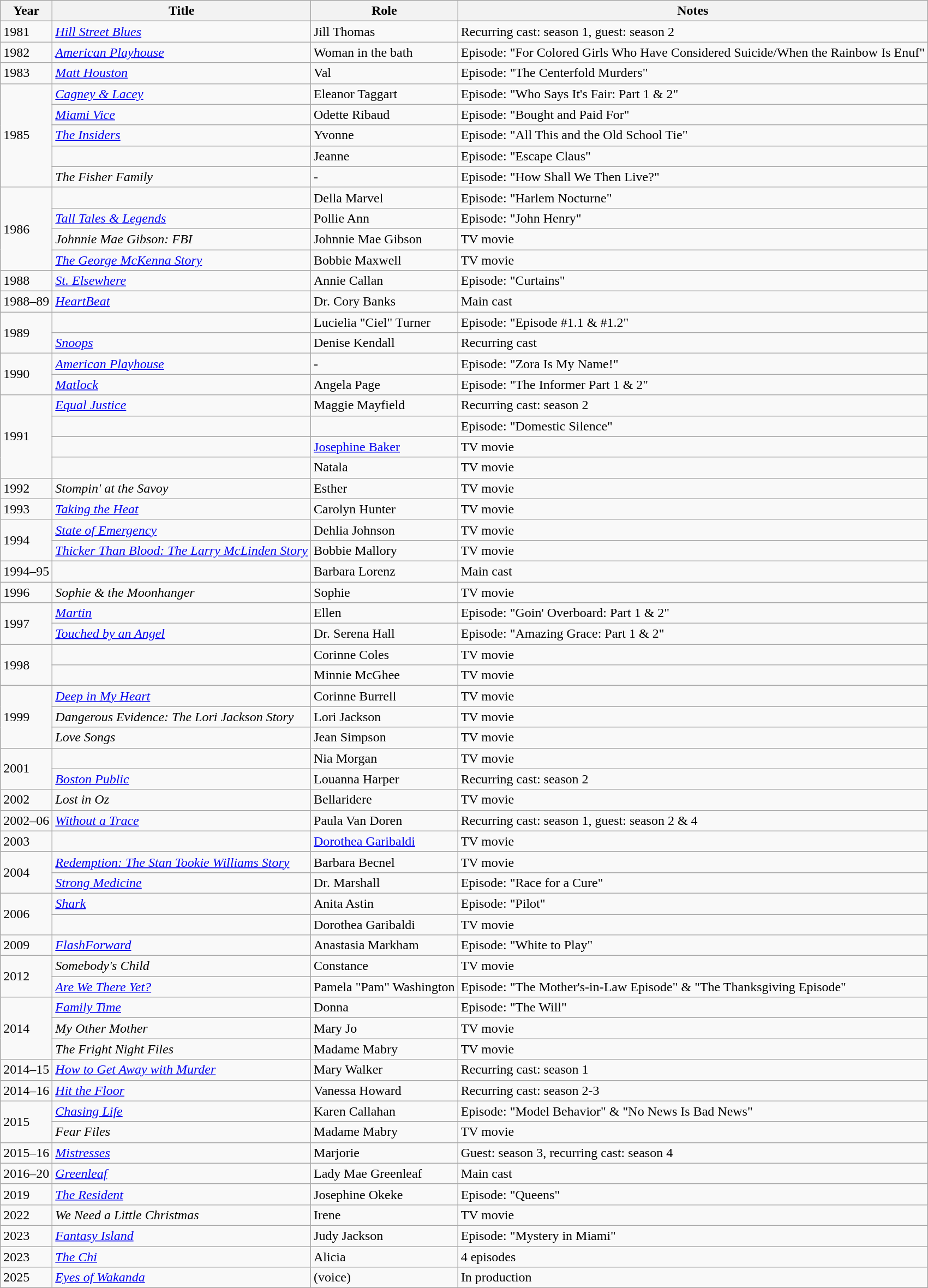<table class="wikitable sortable">
<tr>
<th>Year</th>
<th>Title</th>
<th>Role</th>
<th class="unsortable">Notes</th>
</tr>
<tr>
<td>1981</td>
<td><em><a href='#'>Hill Street Blues</a></em></td>
<td>Jill Thomas</td>
<td>Recurring cast: season 1, guest: season 2</td>
</tr>
<tr>
<td>1982</td>
<td><em><a href='#'>American Playhouse</a></em></td>
<td>Woman in the bath</td>
<td>Episode: "For Colored Girls Who Have Considered Suicide/When the Rainbow Is Enuf"</td>
</tr>
<tr>
<td>1983</td>
<td><em><a href='#'>Matt Houston</a></em></td>
<td>Val</td>
<td>Episode: "The Centerfold Murders"</td>
</tr>
<tr>
<td rowspan="5">1985</td>
<td><em><a href='#'>Cagney & Lacey</a></em></td>
<td>Eleanor Taggart</td>
<td>Episode: "Who Says It's Fair: Part 1 & 2"</td>
</tr>
<tr>
<td><em><a href='#'>Miami Vice</a></em></td>
<td>Odette Ribaud</td>
<td>Episode: "Bought and Paid For"</td>
</tr>
<tr>
<td><em><a href='#'>The Insiders</a></em></td>
<td>Yvonne</td>
<td>Episode: "All This and the Old School Tie"</td>
</tr>
<tr>
<td><em></em></td>
<td>Jeanne</td>
<td>Episode: "Escape Claus"</td>
</tr>
<tr>
<td><em>The Fisher Family</em></td>
<td>-</td>
<td>Episode: "How Shall We Then Live?"</td>
</tr>
<tr>
<td rowspan="4">1986</td>
<td><em></em></td>
<td>Della Marvel</td>
<td>Episode: "Harlem Nocturne"</td>
</tr>
<tr>
<td><em><a href='#'>Tall Tales & Legends</a></em></td>
<td>Pollie Ann</td>
<td>Episode: "John Henry"</td>
</tr>
<tr>
<td><em>Johnnie Mae Gibson: FBI</em></td>
<td>Johnnie Mae Gibson</td>
<td>TV movie</td>
</tr>
<tr>
<td><em><a href='#'>The George McKenna Story</a></em></td>
<td>Bobbie Maxwell</td>
<td>TV movie</td>
</tr>
<tr>
<td>1988</td>
<td><em><a href='#'>St. Elsewhere</a></em></td>
<td>Annie Callan</td>
<td>Episode: "Curtains"</td>
</tr>
<tr>
<td>1988–89</td>
<td><em><a href='#'>HeartBeat</a></em></td>
<td>Dr. Cory Banks</td>
<td>Main cast</td>
</tr>
<tr>
<td rowspan="2">1989</td>
<td><em></em></td>
<td>Lucielia "Ciel" Turner</td>
<td>Episode: "Episode #1.1 & #1.2"</td>
</tr>
<tr>
<td><em><a href='#'>Snoops</a></em></td>
<td>Denise Kendall</td>
<td>Recurring cast</td>
</tr>
<tr>
<td rowspan="2">1990</td>
<td><em><a href='#'>American Playhouse</a></em></td>
<td>-</td>
<td>Episode: "Zora Is My Name!"</td>
</tr>
<tr>
<td><em><a href='#'>Matlock</a></em></td>
<td>Angela Page</td>
<td>Episode: "The Informer Part 1 & 2"</td>
</tr>
<tr>
<td rowspan="4">1991</td>
<td><em><a href='#'>Equal Justice</a></em></td>
<td>Maggie Mayfield</td>
<td>Recurring cast: season 2</td>
</tr>
<tr>
<td><em></em></td>
<td></td>
<td>Episode: "Domestic Silence"</td>
</tr>
<tr>
<td><em></em></td>
<td><a href='#'>Josephine Baker</a></td>
<td>TV movie</td>
</tr>
<tr>
<td><em></em></td>
<td>Natala</td>
<td>TV movie</td>
</tr>
<tr>
<td>1992</td>
<td><em>Stompin' at the Savoy</em></td>
<td>Esther</td>
<td>TV movie</td>
</tr>
<tr>
<td>1993</td>
<td><em><a href='#'>Taking the Heat</a></em></td>
<td>Carolyn Hunter</td>
<td>TV movie</td>
</tr>
<tr>
<td rowspan="2">1994</td>
<td><em><a href='#'>State of Emergency</a></em></td>
<td>Dehlia Johnson</td>
<td>TV movie</td>
</tr>
<tr>
<td><em><a href='#'>Thicker Than Blood: The Larry McLinden Story</a></em></td>
<td>Bobbie Mallory</td>
<td>TV movie</td>
</tr>
<tr>
<td>1994–95</td>
<td><em></em></td>
<td>Barbara Lorenz</td>
<td>Main cast</td>
</tr>
<tr>
<td>1996</td>
<td><em>Sophie & the Moonhanger</em></td>
<td>Sophie</td>
<td>TV movie</td>
</tr>
<tr>
<td rowspan="2">1997</td>
<td><em><a href='#'>Martin</a></em></td>
<td>Ellen</td>
<td>Episode: "Goin' Overboard: Part 1 & 2"</td>
</tr>
<tr>
<td><em><a href='#'>Touched by an Angel</a></em></td>
<td>Dr. Serena Hall</td>
<td>Episode: "Amazing Grace: Part 1 & 2"</td>
</tr>
<tr>
<td rowspan="2">1998</td>
<td><em></em></td>
<td>Corinne Coles</td>
<td>TV movie</td>
</tr>
<tr>
<td><em></em></td>
<td>Minnie McGhee</td>
<td>TV movie</td>
</tr>
<tr>
<td rowspan="3">1999</td>
<td><em><a href='#'>Deep in My Heart</a></em></td>
<td>Corinne Burrell</td>
<td>TV movie</td>
</tr>
<tr>
<td><em>Dangerous Evidence: The Lori Jackson Story</em></td>
<td>Lori Jackson</td>
<td>TV movie</td>
</tr>
<tr>
<td><em>Love Songs</em></td>
<td>Jean Simpson</td>
<td>TV movie</td>
</tr>
<tr>
<td rowspan="2">2001</td>
<td><em></em></td>
<td>Nia Morgan</td>
<td>TV movie</td>
</tr>
<tr>
<td><em><a href='#'>Boston Public</a></em></td>
<td>Louanna Harper</td>
<td>Recurring cast: season 2</td>
</tr>
<tr>
<td>2002</td>
<td><em>Lost in Oz</em></td>
<td>Bellaridere</td>
<td>TV movie</td>
</tr>
<tr>
<td>2002–06</td>
<td><em><a href='#'>Without a Trace</a></em></td>
<td>Paula Van Doren</td>
<td>Recurring cast: season 1, guest: season 2 & 4</td>
</tr>
<tr>
<td>2003</td>
<td><em></em></td>
<td><a href='#'>Dorothea Garibaldi</a></td>
<td>TV movie</td>
</tr>
<tr>
<td rowspan="2">2004</td>
<td><em><a href='#'>Redemption: The Stan Tookie Williams Story</a></em></td>
<td>Barbara Becnel</td>
<td>TV movie</td>
</tr>
<tr>
<td><em><a href='#'>Strong Medicine</a></em></td>
<td>Dr. Marshall</td>
<td>Episode: "Race for a Cure"</td>
</tr>
<tr>
<td rowspan="2">2006</td>
<td><em><a href='#'>Shark</a></em></td>
<td>Anita Astin</td>
<td>Episode: "Pilot"</td>
</tr>
<tr>
<td><em></em></td>
<td>Dorothea Garibaldi</td>
<td>TV movie</td>
</tr>
<tr>
<td>2009</td>
<td><em><a href='#'>FlashForward</a></em></td>
<td>Anastasia Markham</td>
<td>Episode: "White to Play"</td>
</tr>
<tr>
<td rowspan="2">2012</td>
<td><em>Somebody's Child</em></td>
<td>Constance</td>
<td>TV movie</td>
</tr>
<tr>
<td><em><a href='#'>Are We There Yet?</a></em></td>
<td>Pamela "Pam" Washington</td>
<td>Episode: "The Mother's-in-Law Episode" & "The Thanksgiving Episode"</td>
</tr>
<tr>
<td rowspan="3">2014</td>
<td><em><a href='#'>Family Time</a></em></td>
<td>Donna</td>
<td>Episode: "The Will"</td>
</tr>
<tr>
<td><em>My Other Mother</em></td>
<td>Mary Jo</td>
<td>TV movie</td>
</tr>
<tr>
<td><em>The Fright Night Files</em></td>
<td>Madame Mabry</td>
<td>TV movie</td>
</tr>
<tr>
<td>2014–15</td>
<td><em><a href='#'>How to Get Away with Murder</a></em></td>
<td>Mary Walker</td>
<td>Recurring cast: season 1</td>
</tr>
<tr>
<td>2014–16</td>
<td><em><a href='#'>Hit the Floor</a></em></td>
<td>Vanessa Howard</td>
<td>Recurring cast: season 2-3</td>
</tr>
<tr>
<td rowspan="2">2015</td>
<td><em><a href='#'>Chasing Life</a></em></td>
<td>Karen Callahan</td>
<td>Episode: "Model Behavior" & "No News Is Bad News"</td>
</tr>
<tr>
<td><em>Fear Files</em></td>
<td>Madame Mabry</td>
<td>TV movie</td>
</tr>
<tr>
<td>2015–16</td>
<td><em><a href='#'>Mistresses</a></em></td>
<td>Marjorie</td>
<td>Guest: season 3, recurring cast: season 4</td>
</tr>
<tr>
<td>2016–20</td>
<td><em><a href='#'>Greenleaf</a></em></td>
<td>Lady Mae Greenleaf</td>
<td>Main cast</td>
</tr>
<tr>
<td>2019</td>
<td><em><a href='#'>The Resident</a></em></td>
<td>Josephine Okeke</td>
<td>Episode: "Queens"</td>
</tr>
<tr>
<td>2022</td>
<td><em>We Need a Little Christmas</em></td>
<td>Irene</td>
<td>TV movie</td>
</tr>
<tr>
<td>2023</td>
<td><em><a href='#'>Fantasy Island</a></em></td>
<td>Judy Jackson</td>
<td>Episode: "Mystery in Miami"</td>
</tr>
<tr>
<td>2023</td>
<td><em><a href='#'>The Chi</a></em></td>
<td>Alicia</td>
<td>4 episodes</td>
</tr>
<tr>
<td>2025</td>
<td><em><a href='#'>Eyes of Wakanda</a></em></td>
<td> (voice)</td>
<td>In production</td>
</tr>
</table>
